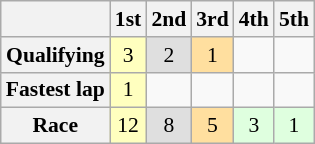<table class="wikitable" style="font-size:90%; text-align:center;">
<tr>
<th></th>
<th>1st</th>
<th>2nd</th>
<th>3rd</th>
<th>4th</th>
<th>5th</th>
</tr>
<tr>
<th>Qualifying</th>
<td style="background:#ffffbf;">3</td>
<td style="background:#dfdfdf;">2</td>
<td style="background:#ffdf9f;">1</td>
<td></td>
<td></td>
</tr>
<tr>
<th>Fastest lap</th>
<td style="background:#ffffbf;">1</td>
<td></td>
<td></td>
<td></td>
<td></td>
</tr>
<tr>
<th>Race</th>
<td style="background:#ffffbf;">12</td>
<td style="background:#dfdfdf;">8</td>
<td style="background:#ffdf9f;">5</td>
<td style="background:#dfffdf;">3</td>
<td style="background:#dfffdf;">1</td>
</tr>
</table>
